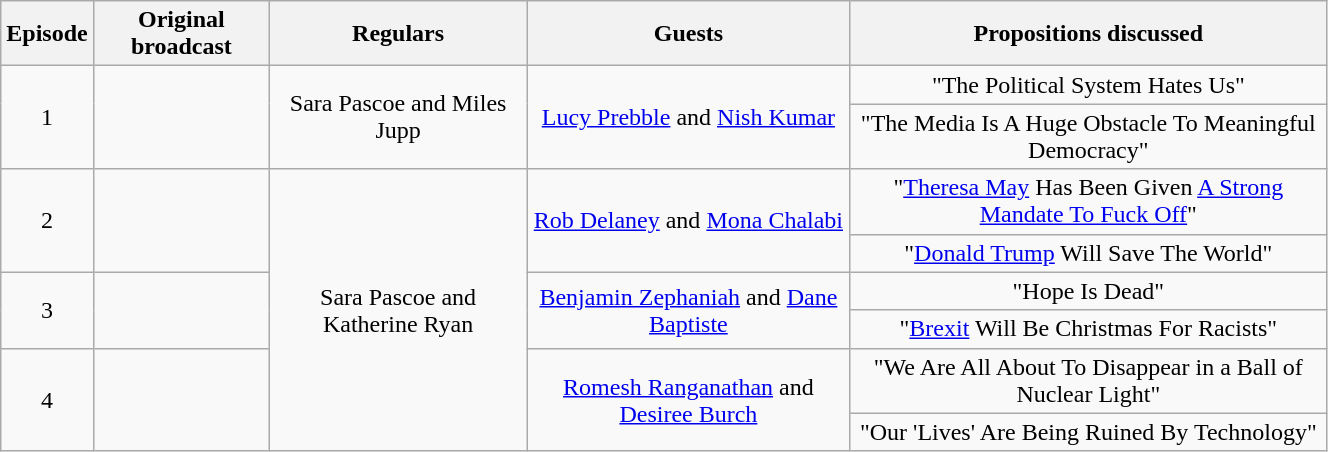<table class="wikitable" style="text-align:center; width:70%;">
<tr>
<th>Episode</th>
<th>Original broadcast</th>
<th>Regulars</th>
<th>Guests</th>
<th>Propositions discussed</th>
</tr>
<tr>
<td rowspan="2">1</td>
<td rowspan="2"></td>
<td rowspan="2">Sara Pascoe and Miles Jupp</td>
<td rowspan="2"><a href='#'>Lucy Prebble</a> and <a href='#'>Nish Kumar</a></td>
<td>"The Political System Hates Us"</td>
</tr>
<tr>
<td>"The Media Is A Huge Obstacle To Meaningful Democracy"</td>
</tr>
<tr>
<td rowspan="2">2</td>
<td rowspan="2"></td>
<td rowspan="6">Sara Pascoe and Katherine Ryan</td>
<td rowspan="2"><a href='#'>Rob Delaney</a> and <a href='#'>Mona Chalabi</a></td>
<td>"<a href='#'>Theresa May</a> Has Been Given <a href='#'>A Strong Mandate To Fuck Off</a>"</td>
</tr>
<tr>
<td>"<a href='#'>Donald Trump</a> Will Save The World"</td>
</tr>
<tr>
<td rowspan="2">3</td>
<td rowspan="2"></td>
<td rowspan="2"><a href='#'>Benjamin Zephaniah</a> and <a href='#'>Dane Baptiste</a></td>
<td>"Hope Is Dead"</td>
</tr>
<tr>
<td>"<a href='#'>Brexit</a> Will Be Christmas For Racists"</td>
</tr>
<tr>
<td rowspan="2">4</td>
<td rowspan="2"></td>
<td rowspan="2"><a href='#'>Romesh Ranganathan</a> and <a href='#'>Desiree Burch</a></td>
<td>"We Are All About To Disappear in a Ball of Nuclear Light"</td>
</tr>
<tr>
<td>"Our 'Lives' Are Being Ruined By Technology"</td>
</tr>
</table>
